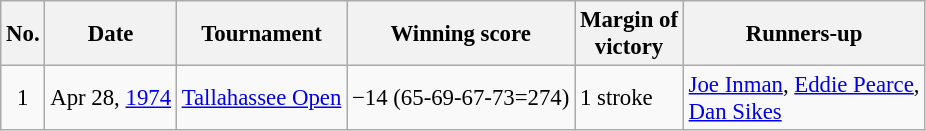<table class="wikitable" style="font-size:95%;">
<tr>
<th>No.</th>
<th>Date</th>
<th>Tournament</th>
<th>Winning score</th>
<th>Margin of<br>victory</th>
<th>Runners-up</th>
</tr>
<tr>
<td align=center>1</td>
<td align=right>Apr 28, <a href='#'>1974</a></td>
<td><a href='#'>Tallahassee Open</a></td>
<td>−14 (65-69-67-73=274)</td>
<td>1 stroke</td>
<td> <a href='#'>Joe Inman</a>,  <a href='#'>Eddie Pearce</a>,<br> <a href='#'>Dan Sikes</a></td>
</tr>
</table>
